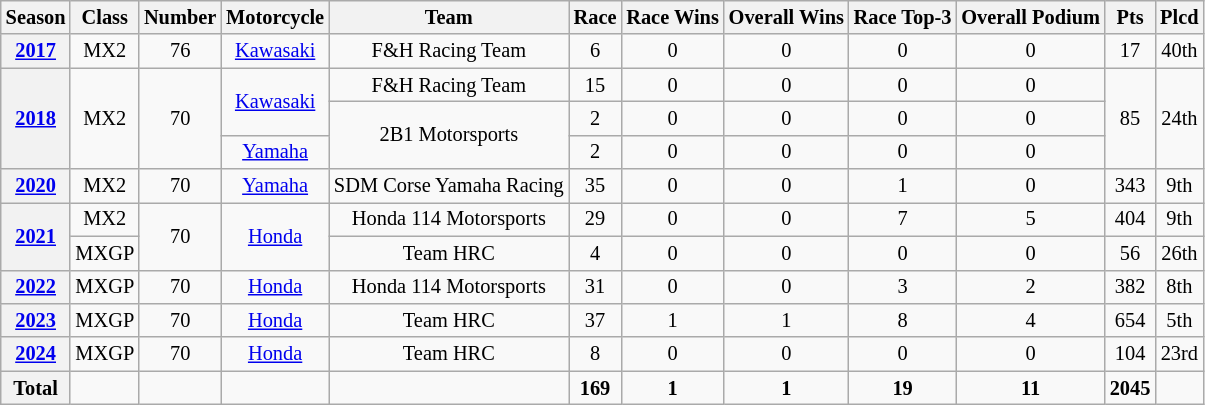<table class="wikitable" style="font-size: 85%; text-align:center">
<tr>
<th>Season</th>
<th>Class</th>
<th>Number</th>
<th>Motorcycle</th>
<th>Team</th>
<th>Race</th>
<th>Race Wins</th>
<th>Overall Wins</th>
<th>Race Top-3</th>
<th>Overall Podium</th>
<th>Pts</th>
<th>Plcd</th>
</tr>
<tr>
<th><a href='#'>2017</a></th>
<td>MX2</td>
<td>76</td>
<td><a href='#'>Kawasaki</a></td>
<td>F&H Racing Team</td>
<td>6</td>
<td>0</td>
<td>0</td>
<td>0</td>
<td>0</td>
<td>17</td>
<td>40th</td>
</tr>
<tr>
<th rowspan=3><a href='#'>2018</a></th>
<td rowspan=3>MX2</td>
<td rowspan=3>70</td>
<td rowspan=2><a href='#'>Kawasaki</a></td>
<td>F&H Racing Team</td>
<td>15</td>
<td>0</td>
<td>0</td>
<td>0</td>
<td>0</td>
<td rowspan=3>85</td>
<td rowspan=3>24th</td>
</tr>
<tr>
<td rowspan=2>2B1 Motorsports</td>
<td>2</td>
<td>0</td>
<td>0</td>
<td>0</td>
<td>0</td>
</tr>
<tr>
<td><a href='#'>Yamaha</a></td>
<td>2</td>
<td>0</td>
<td>0</td>
<td>0</td>
<td>0</td>
</tr>
<tr>
<th><a href='#'>2020</a></th>
<td>MX2</td>
<td>70</td>
<td><a href='#'>Yamaha</a></td>
<td>SDM Corse Yamaha Racing</td>
<td>35</td>
<td>0</td>
<td>0</td>
<td>1</td>
<td>0</td>
<td>343</td>
<td>9th</td>
</tr>
<tr>
<th rowspan=2><a href='#'>2021</a></th>
<td>MX2</td>
<td rowspan=2>70</td>
<td rowspan=2><a href='#'>Honda</a></td>
<td>Honda 114 Motorsports</td>
<td>29</td>
<td>0</td>
<td>0</td>
<td>7</td>
<td>5</td>
<td>404</td>
<td>9th</td>
</tr>
<tr>
<td>MXGP</td>
<td>Team HRC</td>
<td>4</td>
<td>0</td>
<td>0</td>
<td>0</td>
<td>0</td>
<td>56</td>
<td>26th</td>
</tr>
<tr>
<th><a href='#'>2022</a></th>
<td>MXGP</td>
<td>70</td>
<td><a href='#'>Honda</a></td>
<td>Honda 114 Motorsports</td>
<td>31</td>
<td>0</td>
<td>0</td>
<td>3</td>
<td>2</td>
<td>382</td>
<td>8th</td>
</tr>
<tr>
<th><a href='#'>2023</a></th>
<td>MXGP</td>
<td>70</td>
<td><a href='#'>Honda</a></td>
<td>Team HRC</td>
<td>37</td>
<td>1</td>
<td>1</td>
<td>8</td>
<td>4</td>
<td>654</td>
<td>5th</td>
</tr>
<tr>
<th><a href='#'>2024</a></th>
<td>MXGP</td>
<td>70</td>
<td><a href='#'>Honda</a></td>
<td>Team HRC</td>
<td>8</td>
<td>0</td>
<td>0</td>
<td>0</td>
<td>0</td>
<td>104</td>
<td>23rd</td>
</tr>
<tr>
<th>Total</th>
<td></td>
<td></td>
<td></td>
<td></td>
<td><strong>169</strong></td>
<td><strong>1</strong></td>
<td><strong>1</strong></td>
<td><strong>19</strong></td>
<td><strong>11</strong></td>
<td><strong>2045</strong></td>
<td></td>
</tr>
</table>
